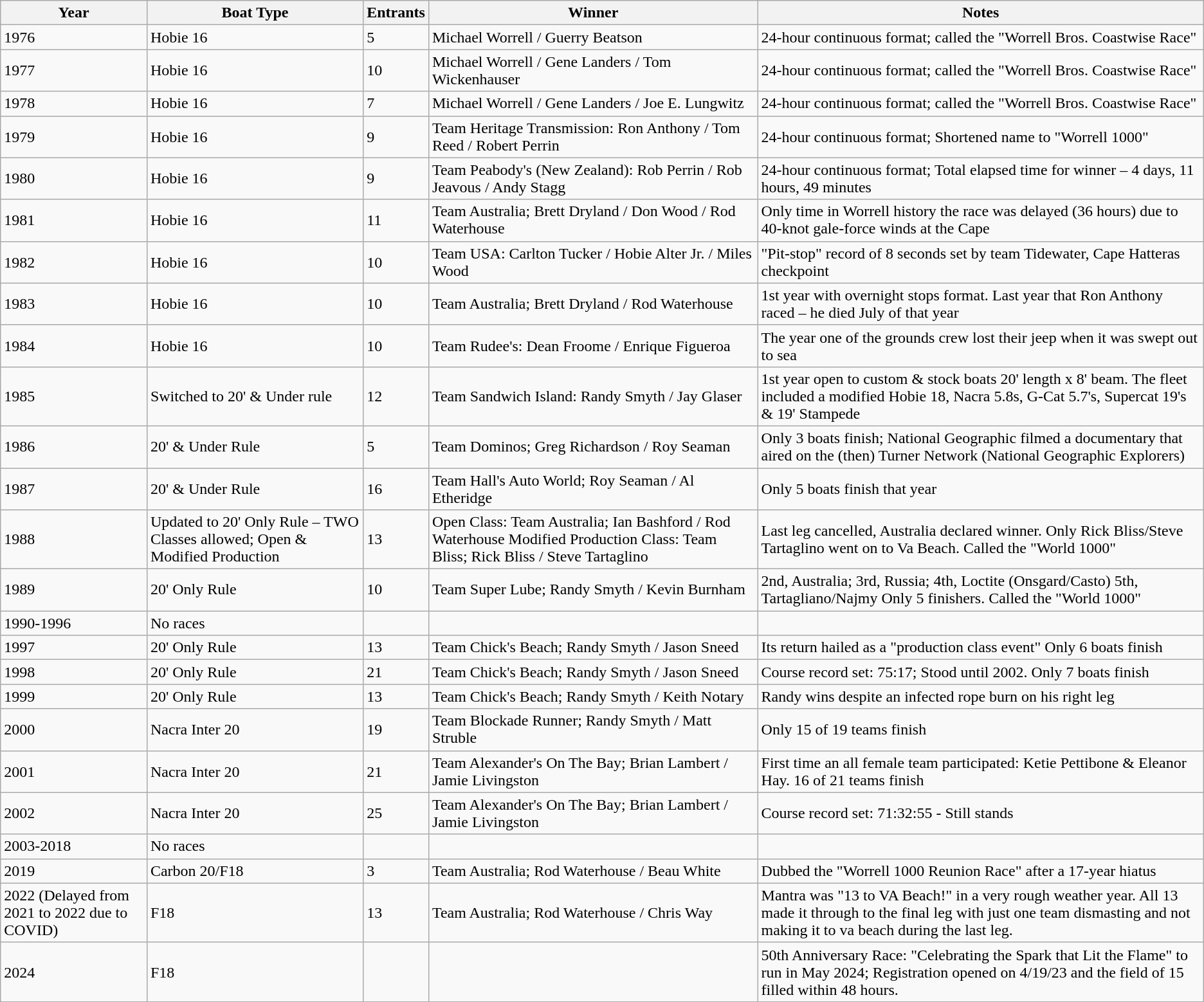<table class=wikitable align=center>
<tr>
<th>Year</th>
<th>Boat Type</th>
<th>Entrants</th>
<th>Winner</th>
<th>Notes</th>
</tr>
<tr>
<td>1976</td>
<td>Hobie 16</td>
<td>5</td>
<td>Michael Worrell / Guerry Beatson</td>
<td>24-hour continuous format; called the "Worrell Bros. Coastwise Race"</td>
</tr>
<tr>
<td>1977</td>
<td>Hobie 16</td>
<td>10</td>
<td>Michael Worrell / Gene Landers / Tom Wickenhauser</td>
<td>24-hour continuous format; called the "Worrell Bros. Coastwise Race"</td>
</tr>
<tr>
<td>1978</td>
<td>Hobie 16</td>
<td>7</td>
<td>Michael Worrell / Gene Landers / Joe E. Lungwitz</td>
<td>24-hour continuous format; called the "Worrell Bros. Coastwise Race"</td>
</tr>
<tr>
<td>1979</td>
<td>Hobie 16</td>
<td>9</td>
<td>Team Heritage Transmission: Ron Anthony / Tom Reed / Robert Perrin</td>
<td>24-hour continuous format; Shortened name to "Worrell 1000"</td>
</tr>
<tr>
<td>1980</td>
<td>Hobie 16</td>
<td>9</td>
<td>Team Peabody's (New Zealand): Rob Perrin / Rob Jeavous / Andy Stagg</td>
<td>24-hour continuous format; Total elapsed time for winner – 4 days, 11 hours, 49 minutes</td>
</tr>
<tr>
<td>1981</td>
<td>Hobie 16</td>
<td>11</td>
<td>Team Australia; Brett Dryland / Don Wood / Rod Waterhouse</td>
<td>Only time in Worrell history the race was delayed (36 hours) due to 40-knot gale-force winds at the Cape</td>
</tr>
<tr>
<td>1982</td>
<td>Hobie 16</td>
<td>10</td>
<td>Team USA: Carlton Tucker / Hobie Alter Jr. / Miles Wood</td>
<td>"Pit-stop" record of 8 seconds set by team Tidewater, Cape Hatteras checkpoint</td>
</tr>
<tr>
<td>1983</td>
<td>Hobie 16</td>
<td>10</td>
<td>Team Australia; Brett Dryland / Rod Waterhouse</td>
<td>1st year with overnight stops format. Last year that Ron Anthony raced – he died July of that year</td>
</tr>
<tr>
<td>1984</td>
<td>Hobie 16</td>
<td>10</td>
<td>Team Rudee's: Dean Froome / Enrique Figueroa</td>
<td>The year one of the grounds crew lost their jeep when it was swept out to sea</td>
</tr>
<tr>
<td>1985</td>
<td>Switched to 20' & Under rule</td>
<td>12</td>
<td>Team Sandwich Island: Randy Smyth / Jay Glaser</td>
<td>1st year open to custom & stock boats 20' length x 8' beam. The fleet included a modified Hobie 18, Nacra 5.8s, G-Cat 5.7's, Supercat 19's & 19' Stampede</td>
</tr>
<tr>
<td>1986</td>
<td>20' & Under Rule</td>
<td>5</td>
<td>Team Dominos; Greg Richardson / Roy Seaman</td>
<td>Only 3 boats finish; National Geographic filmed a documentary that aired on the (then) Turner Network (National Geographic Explorers)</td>
</tr>
<tr>
<td>1987</td>
<td>20' & Under Rule</td>
<td>16</td>
<td>Team Hall's Auto World; Roy Seaman / Al Etheridge</td>
<td>Only 5 boats finish that year</td>
</tr>
<tr>
<td>1988</td>
<td>Updated to 20' Only Rule – TWO Classes allowed; Open & Modified Production</td>
<td>13</td>
<td>Open Class: Team Australia; Ian Bashford / Rod Waterhouse  Modified Production Class: Team Bliss; Rick Bliss / Steve Tartaglino</td>
<td>Last leg cancelled, Australia declared winner. Only Rick Bliss/Steve Tartaglino went on to Va Beach.  Called the "World 1000"</td>
</tr>
<tr>
<td>1989</td>
<td>20' Only Rule</td>
<td>10</td>
<td>Team Super Lube; Randy Smyth / Kevin Burnham</td>
<td>2nd, Australia; 3rd, Russia; 4th, Loctite (Onsgard/Casto) 5th, Tartagliano/Najmy  Only 5 finishers. Called the "World 1000"</td>
</tr>
<tr>
<td>1990-1996</td>
<td>No races</td>
<td></td>
<td></td>
<td></td>
</tr>
<tr>
<td>1997</td>
<td>20' Only Rule</td>
<td>13</td>
<td>Team Chick's Beach; Randy Smyth / Jason Sneed</td>
<td>Its return hailed as a "production class event" Only 6 boats finish</td>
</tr>
<tr>
<td>1998</td>
<td>20' Only Rule</td>
<td>21</td>
<td>Team Chick's Beach; Randy Smyth / Jason Sneed</td>
<td>Course record set: 75:17; Stood until 2002. Only 7 boats finish</td>
</tr>
<tr>
<td>1999</td>
<td>20' Only Rule</td>
<td>13</td>
<td>Team Chick's Beach; Randy Smyth /  Keith Notary</td>
<td>Randy wins despite an infected rope burn on his right leg</td>
</tr>
<tr>
<td>2000</td>
<td>Nacra Inter 20</td>
<td>19</td>
<td>Team Blockade Runner; Randy Smyth /  Matt Struble</td>
<td>Only 15 of 19 teams finish</td>
</tr>
<tr>
<td>2001</td>
<td>Nacra Inter 20</td>
<td>21</td>
<td>Team Alexander's On The Bay; Brian Lambert / Jamie Livingston</td>
<td>First time an all female team participated: Ketie Pettibone & Eleanor Hay. 16 of 21 teams finish</td>
</tr>
<tr>
<td>2002</td>
<td>Nacra Inter 20</td>
<td>25</td>
<td>Team Alexander's On The Bay; Brian Lambert / Jamie Livingston</td>
<td>Course record set: 71:32:55 - Still stands</td>
</tr>
<tr>
<td>2003-2018</td>
<td>No races</td>
<td></td>
<td></td>
<td></td>
</tr>
<tr>
<td>2019</td>
<td>Carbon 20/F18</td>
<td>3</td>
<td>Team Australia; Rod Waterhouse / Beau White</td>
<td>Dubbed the "Worrell 1000 Reunion Race" after a 17-year hiatus</td>
</tr>
<tr>
<td>2022 (Delayed from 2021 to 2022 due to COVID)</td>
<td>F18</td>
<td>13</td>
<td>Team Australia; Rod Waterhouse / Chris Way</td>
<td>Mantra was "13 to VA Beach!" in a very rough weather year. All 13 made it through to the final leg with just one team dismasting and not making it to va beach during the last leg.</td>
</tr>
<tr>
<td>2024</td>
<td>F18</td>
<td></td>
<td></td>
<td>50th Anniversary Race: "Celebrating the Spark that Lit the Flame" to run in May 2024; Registration opened on 4/19/23 and the field of 15 filled within 48 hours.</td>
</tr>
</table>
